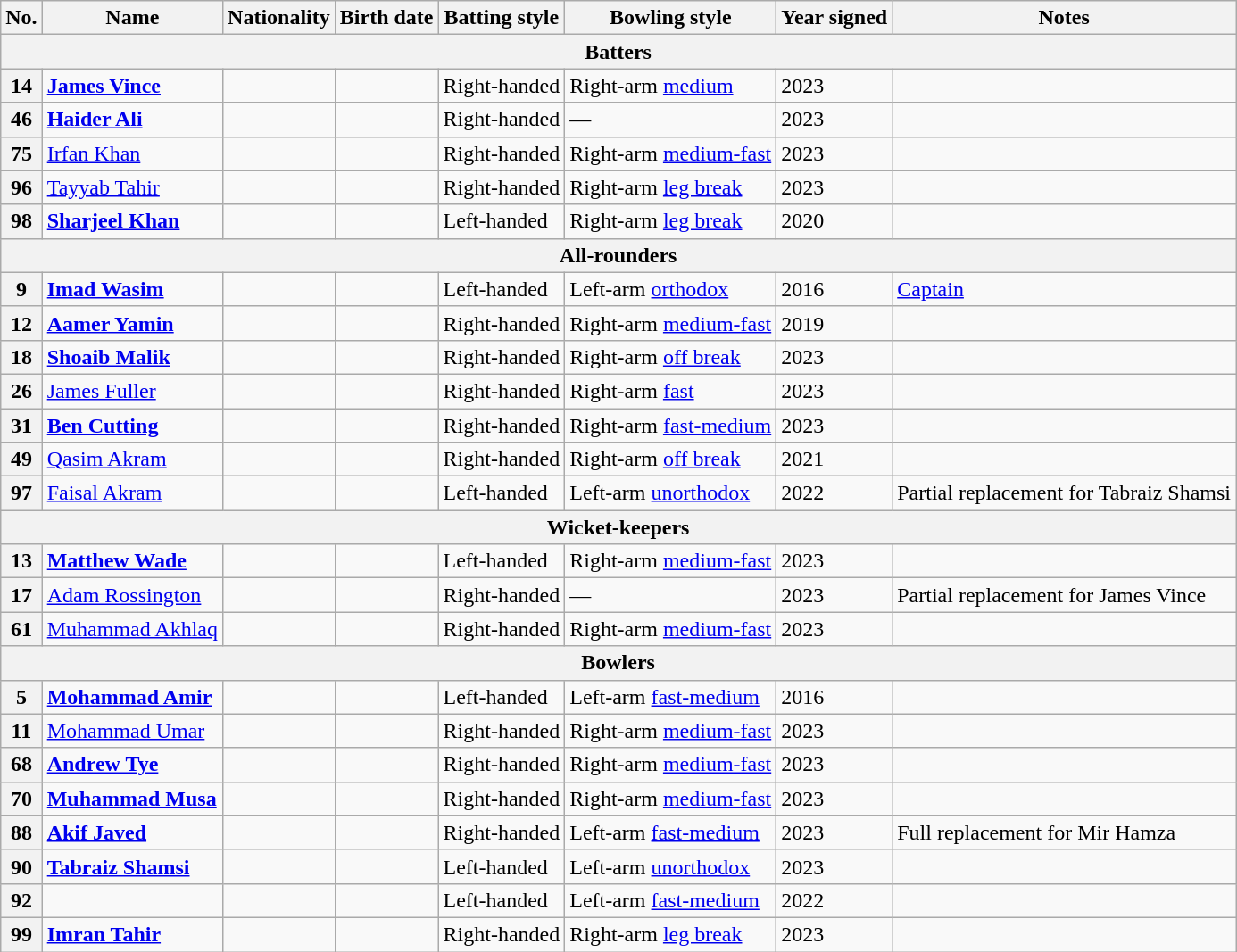<table class="wikitable">
<tr>
<th>No.</th>
<th>Name</th>
<th>Nationality</th>
<th>Birth date</th>
<th>Batting style</th>
<th>Bowling style</th>
<th>Year signed</th>
<th>Notes</th>
</tr>
<tr>
<th colspan="8">Batters</th>
</tr>
<tr>
<th>14</th>
<td><strong><a href='#'>James Vince</a></strong></td>
<td></td>
<td></td>
<td>Right-handed</td>
<td>Right-arm <a href='#'>medium</a></td>
<td>2023</td>
<td></td>
</tr>
<tr>
<th>46</th>
<td><strong><a href='#'>Haider Ali</a></strong></td>
<td></td>
<td></td>
<td>Right-handed</td>
<td>—</td>
<td>2023</td>
<td></td>
</tr>
<tr>
<th>75</th>
<td><a href='#'>Irfan Khan</a></td>
<td></td>
<td></td>
<td>Right-handed</td>
<td>Right-arm <a href='#'>medium-fast</a></td>
<td>2023</td>
<td></td>
</tr>
<tr>
<th>96</th>
<td><a href='#'>Tayyab Tahir</a></td>
<td></td>
<td></td>
<td>Right-handed</td>
<td>Right-arm <a href='#'>leg break</a></td>
<td>2023</td>
<td></td>
</tr>
<tr>
<th>98</th>
<td><strong><a href='#'>Sharjeel Khan</a></strong></td>
<td></td>
<td></td>
<td>Left-handed</td>
<td>Right-arm <a href='#'>leg break</a></td>
<td>2020</td>
<td></td>
</tr>
<tr>
<th colspan="8">All-rounders</th>
</tr>
<tr>
<th>9</th>
<td><strong><a href='#'>Imad Wasim</a></strong></td>
<td></td>
<td></td>
<td>Left-handed</td>
<td>Left-arm <a href='#'>orthodox</a></td>
<td>2016</td>
<td><a href='#'>Captain</a></td>
</tr>
<tr>
<th>12</th>
<td><strong><a href='#'>Aamer Yamin</a></strong></td>
<td></td>
<td></td>
<td>Right-handed</td>
<td>Right-arm <a href='#'>medium-fast</a></td>
<td>2019</td>
<td></td>
</tr>
<tr>
<th>18</th>
<td><strong><a href='#'>Shoaib Malik</a></strong></td>
<td></td>
<td></td>
<td>Right-handed</td>
<td>Right-arm <a href='#'>off break</a></td>
<td>2023</td>
<td></td>
</tr>
<tr>
<th>26</th>
<td><a href='#'>James Fuller</a></td>
<td></td>
<td></td>
<td>Right-handed</td>
<td>Right-arm <a href='#'>fast</a></td>
<td>2023</td>
<td></td>
</tr>
<tr>
<th>31</th>
<td><strong><a href='#'>Ben Cutting</a></strong></td>
<td></td>
<td></td>
<td>Right-handed</td>
<td>Right-arm <a href='#'>fast-medium</a></td>
<td>2023</td>
<td></td>
</tr>
<tr>
<th>49</th>
<td><a href='#'>Qasim Akram</a></td>
<td></td>
<td></td>
<td>Right-handed</td>
<td>Right-arm <a href='#'>off break</a></td>
<td>2021</td>
<td></td>
</tr>
<tr>
<th>97</th>
<td><a href='#'>Faisal Akram</a></td>
<td></td>
<td></td>
<td>Left-handed</td>
<td>Left-arm <a href='#'>unorthodox</a></td>
<td>2022</td>
<td>Partial replacement for Tabraiz Shamsi</td>
</tr>
<tr>
<th colspan="8">Wicket-keepers</th>
</tr>
<tr>
<th>13</th>
<td><strong><a href='#'>Matthew Wade</a></strong></td>
<td></td>
<td></td>
<td>Left-handed</td>
<td>Right-arm <a href='#'>medium-fast</a></td>
<td>2023</td>
<td></td>
</tr>
<tr>
<th>17</th>
<td><a href='#'>Adam Rossington</a></td>
<td></td>
<td></td>
<td>Right-handed</td>
<td>—</td>
<td>2023</td>
<td>Partial replacement for James Vince</td>
</tr>
<tr>
<th>61</th>
<td><a href='#'>Muhammad Akhlaq</a></td>
<td></td>
<td></td>
<td>Right-handed</td>
<td>Right-arm <a href='#'>medium-fast</a></td>
<td>2023</td>
<td></td>
</tr>
<tr>
<th colspan="8">Bowlers</th>
</tr>
<tr>
<th>5</th>
<td><strong><a href='#'>Mohammad Amir</a></strong></td>
<td></td>
<td></td>
<td>Left-handed</td>
<td>Left-arm <a href='#'>fast-medium</a></td>
<td>2016</td>
<td></td>
</tr>
<tr>
<th>11</th>
<td><a href='#'>Mohammad Umar</a></td>
<td></td>
<td></td>
<td>Right-handed</td>
<td>Right-arm <a href='#'>medium-fast</a></td>
<td>2023</td>
<td></td>
</tr>
<tr>
<th>68</th>
<td><strong><a href='#'>Andrew Tye</a></strong></td>
<td></td>
<td></td>
<td>Right-handed</td>
<td>Right-arm <a href='#'>medium-fast</a></td>
<td>2023</td>
<td></td>
</tr>
<tr>
<th>70</th>
<td><strong><a href='#'>Muhammad Musa</a></strong></td>
<td></td>
<td></td>
<td>Right-handed</td>
<td>Right-arm <a href='#'>medium-fast</a></td>
<td>2023</td>
<td></td>
</tr>
<tr>
<th>88</th>
<td><strong><a href='#'>Akif Javed</a></strong></td>
<td></td>
<td></td>
<td>Right-handed</td>
<td>Left-arm <a href='#'>fast-medium</a></td>
<td>2023</td>
<td>Full replacement for Mir Hamza</td>
</tr>
<tr>
<th>90</th>
<td><strong><a href='#'>Tabraiz Shamsi</a></strong></td>
<td></td>
<td></td>
<td>Left-handed</td>
<td>Left-arm <a href='#'>unorthodox</a></td>
<td>2023</td>
<td></td>
</tr>
<tr>
<th>92</th>
<td></td>
<td></td>
<td></td>
<td>Left-handed</td>
<td>Left-arm <a href='#'>fast-medium</a></td>
<td>2022</td>
<td></td>
</tr>
<tr>
<th>99</th>
<td><strong><a href='#'>Imran Tahir</a></strong></td>
<td></td>
<td></td>
<td>Right-handed</td>
<td>Right-arm <a href='#'>leg break</a></td>
<td>2023</td>
<td></td>
</tr>
</table>
